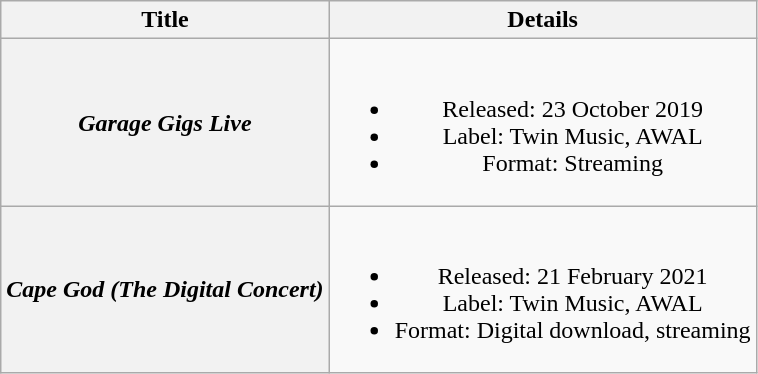<table class="wikitable plainrowheaders" style="text-align:center;">
<tr>
<th>Title</th>
<th>Details</th>
</tr>
<tr>
<th scope="row"><em>Garage Gigs Live</em></th>
<td><br><ul><li>Released: 23 October 2019</li><li>Label: Twin Music, AWAL</li><li>Format: Streaming</li></ul></td>
</tr>
<tr>
<th scope="row"><em>Cape God (The Digital Concert)</em></th>
<td><br><ul><li>Released: 21 February 2021</li><li>Label: Twin Music, AWAL</li><li>Format: Digital download, streaming</li></ul></td>
</tr>
</table>
